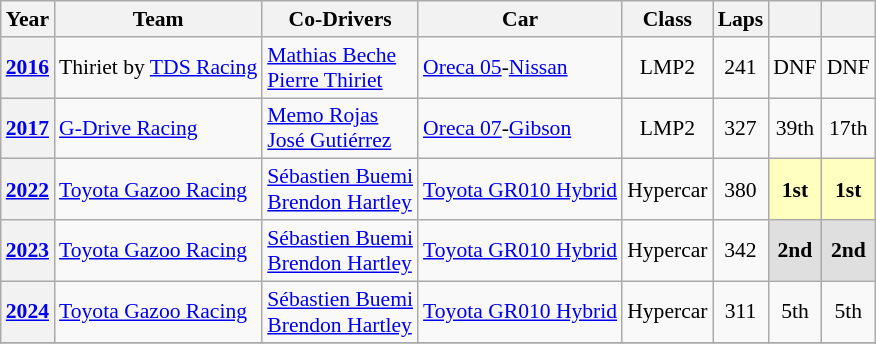<table class="wikitable" style="text-align:center; font-size:90%">
<tr>
<th>Year</th>
<th>Team</th>
<th>Co-Drivers</th>
<th>Car</th>
<th>Class</th>
<th>Laps</th>
<th></th>
<th></th>
</tr>
<tr>
<th><a href='#'>2016</a></th>
<td align="left"> Thiriet by <a href='#'>TDS Racing</a></td>
<td align="left"> <a href='#'>Mathias Beche</a><br> <a href='#'>Pierre Thiriet</a></td>
<td align="left"><a href='#'>Oreca 05</a>-<a href='#'>Nissan</a></td>
<td>LMP2</td>
<td>241</td>
<td>DNF</td>
<td>DNF</td>
</tr>
<tr>
<th><a href='#'>2017</a></th>
<td align="left"> <a href='#'>G-Drive Racing</a></td>
<td align="left"> <a href='#'>Memo Rojas</a><br> <a href='#'>José Gutiérrez</a></td>
<td align="left"><a href='#'>Oreca 07</a>-<a href='#'>Gibson</a></td>
<td>LMP2</td>
<td>327</td>
<td>39th</td>
<td>17th</td>
</tr>
<tr>
<th><a href='#'>2022</a></th>
<td align="left"> <a href='#'>Toyota Gazoo Racing</a></td>
<td align="left"> <a href='#'>Sébastien Buemi</a><br> <a href='#'>Brendon Hartley</a></td>
<td align="left"><a href='#'>Toyota GR010 Hybrid</a></td>
<td>Hypercar</td>
<td>380</td>
<td style="background:#FFFFBF;"><strong>1st</strong></td>
<td style="background:#FFFFBF;"><strong>1st</strong></td>
</tr>
<tr>
<th><a href='#'>2023</a></th>
<td align="left"> <a href='#'>Toyota Gazoo Racing</a></td>
<td align="left"> <a href='#'>Sébastien Buemi</a><br> <a href='#'>Brendon Hartley</a></td>
<td align="left"><a href='#'>Toyota GR010 Hybrid</a></td>
<td>Hypercar</td>
<td>342</td>
<td style="background:#DFDFDF;"><strong>2nd</strong></td>
<td style="background:#DFDFDF;"><strong>2nd</strong></td>
</tr>
<tr>
<th><a href='#'>2024</a></th>
<td align="left" nowrap> <a href='#'>Toyota Gazoo Racing</a></td>
<td align="left" nowrap> <a href='#'>Sébastien Buemi</a><br> <a href='#'>Brendon Hartley</a></td>
<td align="left" nowrap><a href='#'>Toyota GR010 Hybrid</a></td>
<td>Hypercar</td>
<td>311</td>
<td>5th</td>
<td>5th</td>
</tr>
<tr>
</tr>
</table>
